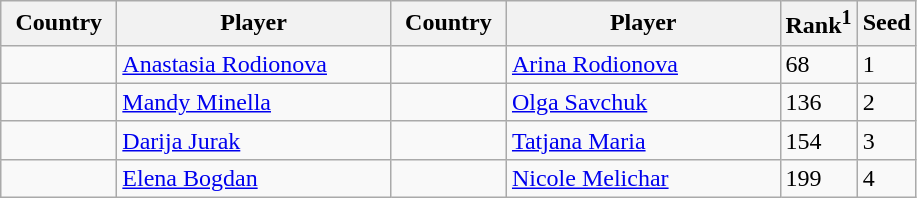<table class="sortable wikitable">
<tr>
<th width="70">Country</th>
<th width="175">Player</th>
<th width="70">Country</th>
<th width="175">Player</th>
<th>Rank<sup>1</sup></th>
<th>Seed</th>
</tr>
<tr>
<td></td>
<td><a href='#'>Anastasia Rodionova</a></td>
<td></td>
<td><a href='#'>Arina Rodionova</a></td>
<td>68</td>
<td>1</td>
</tr>
<tr>
<td></td>
<td><a href='#'>Mandy Minella</a></td>
<td></td>
<td><a href='#'>Olga Savchuk</a></td>
<td>136</td>
<td>2</td>
</tr>
<tr>
<td></td>
<td><a href='#'>Darija Jurak</a></td>
<td></td>
<td><a href='#'>Tatjana Maria</a></td>
<td>154</td>
<td>3</td>
</tr>
<tr>
<td></td>
<td><a href='#'>Elena Bogdan</a></td>
<td></td>
<td><a href='#'>Nicole Melichar</a></td>
<td>199</td>
<td>4</td>
</tr>
</table>
